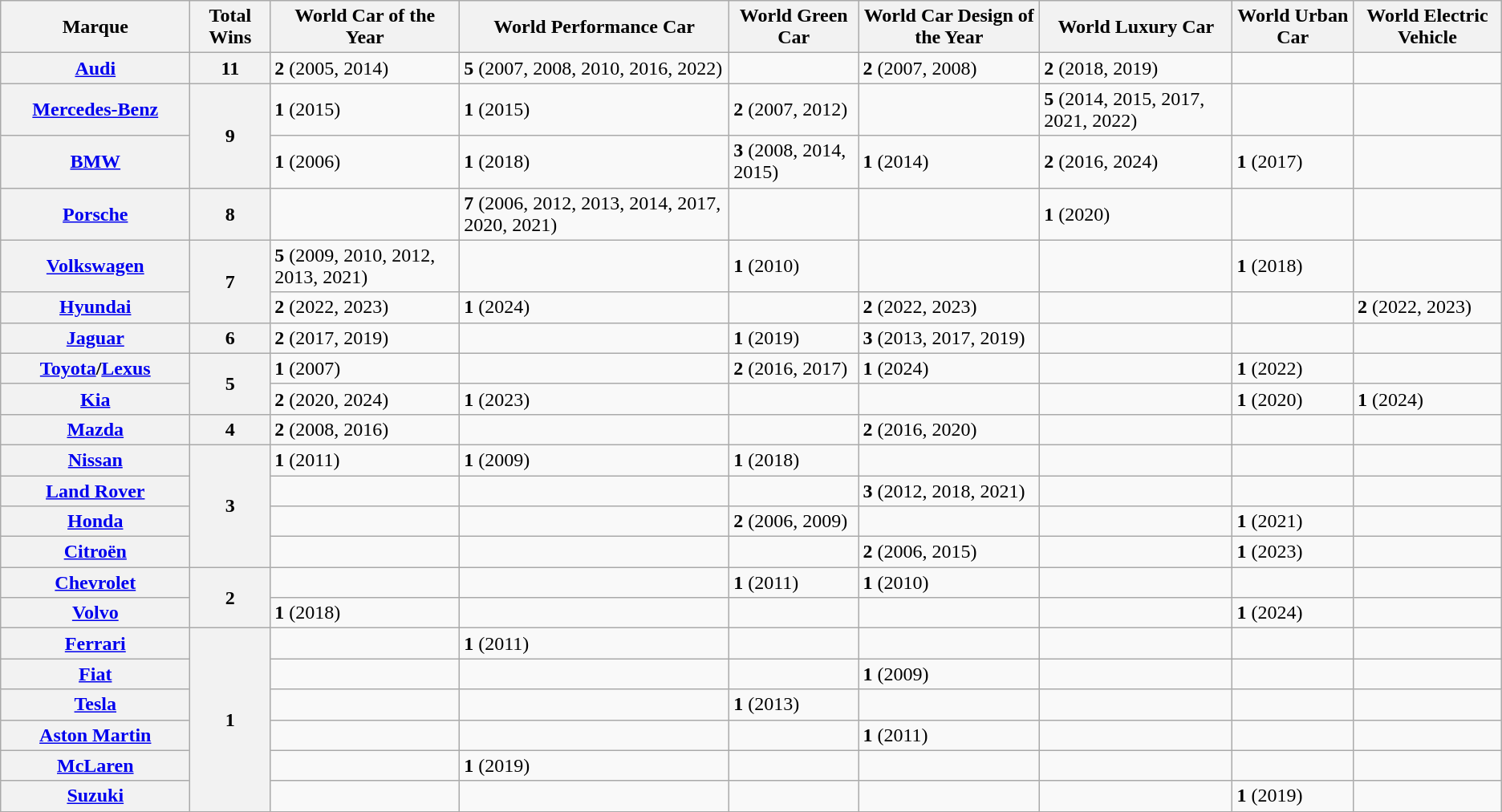<table class="wikitable">
<tr>
<th scope="col" width="150">Marque</th>
<th>Total Wins</th>
<th>World Car of the Year</th>
<th>World Performance Car</th>
<th>World Green Car</th>
<th>World Car Design of the Year</th>
<th>World Luxury Car</th>
<th>World Urban Car</th>
<th>World Electric Vehicle</th>
</tr>
<tr>
<th><a href='#'>Audi</a></th>
<th><strong>11</strong></th>
<td><strong>2</strong> (2005, 2014)</td>
<td><strong>5</strong> (2007, 2008, 2010, 2016, 2022)</td>
<td></td>
<td><strong>2</strong> (2007, 2008)</td>
<td><strong>2</strong> (2018, 2019)</td>
<td></td>
<td></td>
</tr>
<tr>
<th><a href='#'>Mercedes-Benz</a></th>
<th rowspan="2"><strong>9</strong></th>
<td><strong>1</strong> (2015)</td>
<td><strong>1</strong> (2015)</td>
<td><strong>2</strong> (2007, 2012)</td>
<td></td>
<td><strong>5</strong> (2014, 2015, 2017, 2021, 2022)</td>
<td></td>
<td></td>
</tr>
<tr>
<th><a href='#'>BMW</a></th>
<td><strong>1</strong> (2006)</td>
<td><strong>1</strong> (2018)</td>
<td><strong>3</strong> (2008, 2014, 2015)</td>
<td><strong>1</strong> (2014)</td>
<td><strong>2</strong> (2016, 2024)</td>
<td><strong>1</strong> (2017)</td>
<td></td>
</tr>
<tr>
<th><a href='#'>Porsche</a></th>
<th>8</th>
<td></td>
<td><strong>7</strong> (2006, 2012, 2013, 2014, 2017, 2020, 2021)</td>
<td></td>
<td></td>
<td><strong>1</strong> (2020)</td>
<td></td>
<td></td>
</tr>
<tr>
<th><a href='#'>Volkswagen</a></th>
<th rowspan="2"><strong>7</strong></th>
<td><strong>5</strong> (2009, 2010, 2012, 2013, 2021)</td>
<td></td>
<td><strong>1</strong> (2010)</td>
<td></td>
<td></td>
<td><strong>1</strong> (2018)</td>
<td></td>
</tr>
<tr>
<th><a href='#'>Hyundai</a></th>
<td><strong>2</strong> (2022, 2023)</td>
<td><strong>1</strong> (2024)</td>
<td></td>
<td><strong>2</strong> (2022, 2023)</td>
<td></td>
<td></td>
<td><strong>2</strong> (2022, 2023)</td>
</tr>
<tr>
<th><a href='#'>Jaguar</a></th>
<th><strong>6</strong></th>
<td><strong>2</strong> (2017, 2019)</td>
<td></td>
<td><strong>1</strong> (2019)</td>
<td><strong>3</strong> (2013, 2017, 2019)</td>
<td></td>
<td></td>
<td></td>
</tr>
<tr>
<th><a href='#'>Toyota</a>/<a href='#'>Lexus</a></th>
<th rowspan="2">5</th>
<td><strong>1</strong> (2007)</td>
<td></td>
<td><strong>2</strong> (2016, 2017)</td>
<td><strong>1</strong> (2024)</td>
<td></td>
<td><strong>1</strong> (2022)</td>
<td></td>
</tr>
<tr>
<th><a href='#'>Kia</a></th>
<td><strong>2</strong> (2020, 2024)</td>
<td><strong>1</strong> (2023)</td>
<td></td>
<td></td>
<td></td>
<td><strong>1</strong> (2020)</td>
<td><strong>1</strong> (2024)</td>
</tr>
<tr>
<th><a href='#'>Mazda</a></th>
<th>4</th>
<td><strong>2</strong> (2008, 2016)</td>
<td></td>
<td></td>
<td><strong>2</strong> (2016, 2020)</td>
<td></td>
<td></td>
<td></td>
</tr>
<tr>
<th><a href='#'>Nissan</a></th>
<th rowspan="4">3</th>
<td><strong>1</strong> (2011)</td>
<td><strong>1</strong> (2009)</td>
<td><strong>1</strong> (2018)</td>
<td></td>
<td></td>
<td></td>
<td></td>
</tr>
<tr>
<th><a href='#'>Land Rover</a></th>
<td></td>
<td></td>
<td></td>
<td><strong>3</strong> (2012, 2018, 2021)</td>
<td></td>
<td></td>
<td></td>
</tr>
<tr>
<th><a href='#'>Honda</a></th>
<td></td>
<td></td>
<td><strong>2</strong> (2006, 2009)</td>
<td></td>
<td></td>
<td><strong>1</strong> (2021)</td>
<td></td>
</tr>
<tr>
<th><a href='#'>Citroën</a></th>
<td></td>
<td></td>
<td></td>
<td><strong>2</strong> (2006, 2015)</td>
<td></td>
<td><strong>1</strong> (2023)</td>
<td></td>
</tr>
<tr>
<th><a href='#'>Chevrolet</a></th>
<th rowspan="2">2</th>
<td></td>
<td></td>
<td><strong>1</strong> (2011)</td>
<td><strong>1</strong> (2010)</td>
<td></td>
<td></td>
<td></td>
</tr>
<tr>
<th><a href='#'>Volvo</a></th>
<td><strong>1</strong> (2018)</td>
<td></td>
<td></td>
<td></td>
<td></td>
<td><strong>1</strong> (2024)</td>
<td></td>
</tr>
<tr>
<th><a href='#'>Ferrari</a></th>
<th rowspan="6">1</th>
<td></td>
<td><strong>1</strong> (2011)</td>
<td></td>
<td></td>
<td></td>
<td></td>
<td></td>
</tr>
<tr>
<th><a href='#'>Fiat</a></th>
<td></td>
<td></td>
<td></td>
<td><strong>1</strong> (2009)</td>
<td></td>
<td></td>
<td></td>
</tr>
<tr>
<th><a href='#'>Tesla</a></th>
<td></td>
<td></td>
<td><strong>1</strong> (2013)</td>
<td></td>
<td></td>
<td></td>
<td></td>
</tr>
<tr>
<th><a href='#'>Aston Martin</a></th>
<td></td>
<td></td>
<td></td>
<td><strong>1</strong> (2011)</td>
<td></td>
<td></td>
<td></td>
</tr>
<tr>
<th><a href='#'>McLaren</a></th>
<td></td>
<td><strong>1</strong> (2019)</td>
<td></td>
<td></td>
<td></td>
<td></td>
<td></td>
</tr>
<tr>
<th><a href='#'>Suzuki</a></th>
<td></td>
<td></td>
<td></td>
<td></td>
<td></td>
<td><strong>1</strong> (2019)</td>
<td></td>
</tr>
<tr>
</tr>
</table>
